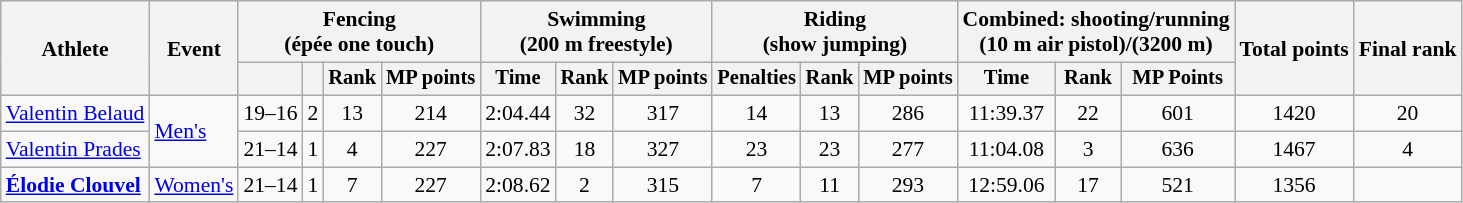<table class="wikitable" style="font-size:90%">
<tr>
<th rowspan="2">Athlete</th>
<th rowspan="2">Event</th>
<th colspan=4>Fencing<br><span>(épée one touch)</span></th>
<th colspan=3>Swimming<br><span>(200 m freestyle)</span></th>
<th colspan=3>Riding<br><span>(show jumping)</span></th>
<th colspan=3>Combined: shooting/running<br><span>(10 m air pistol)/(3200 m)</span></th>
<th rowspan=2>Total points</th>
<th rowspan=2>Final rank</th>
</tr>
<tr style="font-size:95%">
<th></th>
<th></th>
<th>Rank</th>
<th>MP points</th>
<th>Time</th>
<th>Rank</th>
<th>MP points</th>
<th>Penalties</th>
<th>Rank</th>
<th>MP points</th>
<th>Time</th>
<th>Rank</th>
<th>MP Points</th>
</tr>
<tr align=center>
<td align=left><a href='#'>Valentin Belaud</a></td>
<td style="text-align:left;" rowspan="2"><a href='#'>Men's</a></td>
<td>19–16</td>
<td>2</td>
<td>13</td>
<td>214</td>
<td>2:04.44</td>
<td>32</td>
<td>317</td>
<td>14</td>
<td>13</td>
<td>286</td>
<td>11:39.37</td>
<td>22</td>
<td>601</td>
<td>1420</td>
<td>20</td>
</tr>
<tr align=center>
<td align=left><a href='#'>Valentin Prades</a></td>
<td>21–14</td>
<td>1</td>
<td>4</td>
<td>227</td>
<td>2:07.83</td>
<td>18</td>
<td>327</td>
<td>23</td>
<td>23</td>
<td>277</td>
<td>11:04.08</td>
<td>3</td>
<td>636</td>
<td>1467</td>
<td>4</td>
</tr>
<tr align=center>
<td align=left><strong><a href='#'>Élodie Clouvel</a></strong></td>
<td align=left><a href='#'>Women's</a></td>
<td>21–14</td>
<td>1</td>
<td>7</td>
<td>227</td>
<td>2:08.62</td>
<td>2</td>
<td>315</td>
<td>7</td>
<td>11</td>
<td>293</td>
<td>12:59.06</td>
<td>17</td>
<td>521</td>
<td>1356</td>
<td></td>
</tr>
</table>
